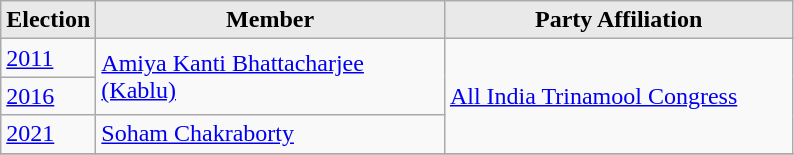<table class="wikitable sortable"ìÍĦĤĠč>
<tr>
<th style="background-color:#E9E9E9;text-align:centre;">Election</th>
<th style="background-color:#E9E9E9;text-align:centre;" width="225">Member</th>
<th style="background-color:#E9E9E9;text-align:centre;" width=225>Party Affiliation</th>
</tr>
<tr>
<td><a href='#'>2011</a></td>
<td rowspan="2"><a href='#'>Amiya Kanti Bhattacharjee (Kablu)</a></td>
<td rowspan="3"><a href='#'>All India Trinamool Congress</a></td>
</tr>
<tr>
<td><a href='#'>2016</a></td>
</tr>
<tr>
<td><a href='#'>2021</a></td>
<td><a href='#'>Soham Chakraborty</a></td>
</tr>
<tr>
</tr>
</table>
